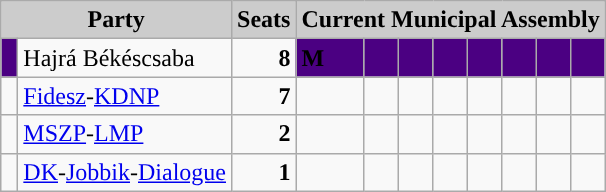<table class="wikitable">
<tr>
<th style="background:#ccc" colspan="2">Party</th>
<th style="background:#ccc">Seats</th>
<th style="background:#ccc" colspan="8">Current Municipal Assembly</th>
</tr>
<tr>
<td style="background-color: #4B0082"> </td>
<td>Hajrá Békéscsaba</td>
<td style="text-align: right"><strong>8</strong></td>
<td style="background-color: #4B0082"><span><strong>M</strong></span></td>
<td style="background-color: #4B0082"> </td>
<td style="background-color: #4B0082"> </td>
<td style="background-color: #4B0082"> </td>
<td style="background-color: #4B0082"> </td>
<td style="background-color: #4B0082"> </td>
<td style="background-color: #4B0082"> </td>
<td style="background-color: #4B0082"> </td>
</tr>
<tr>
<td style="background-color: "> </td>
<td><a href='#'>Fidesz</a>-<a href='#'>KDNP</a></td>
<td style="text-align: right"><strong>7</strong></td>
<td style="background-color: "> </td>
<td style="background-color: "> </td>
<td style="background-color: "> </td>
<td style="background-color: "> </td>
<td style="background-color: "> </td>
<td style="background-color: "> </td>
<td style="background-color: "> </td>
</tr>
<tr>
<td style="background-color: "> </td>
<td><a href='#'>MSZP</a>-<a href='#'>LMP</a></td>
<td style="text-align: right"><strong>2</strong></td>
<td style="background-color: "> </td>
<td style="background-color: "> </td>
<td> </td>
<td> </td>
<td> </td>
<td> </td>
<td> </td>
<td> </td>
</tr>
<tr>
<td style="background-color: "> </td>
<td><a href='#'>DK</a>-<a href='#'>Jobbik</a>-<a href='#'>Dialogue</a></td>
<td style="text-align: right"><strong>1</strong></td>
<td style="background-color: "> </td>
<td> </td>
<td> </td>
<td> </td>
<td> </td>
<td> </td>
<td> </td>
<td> </td>
</tr>
</table>
